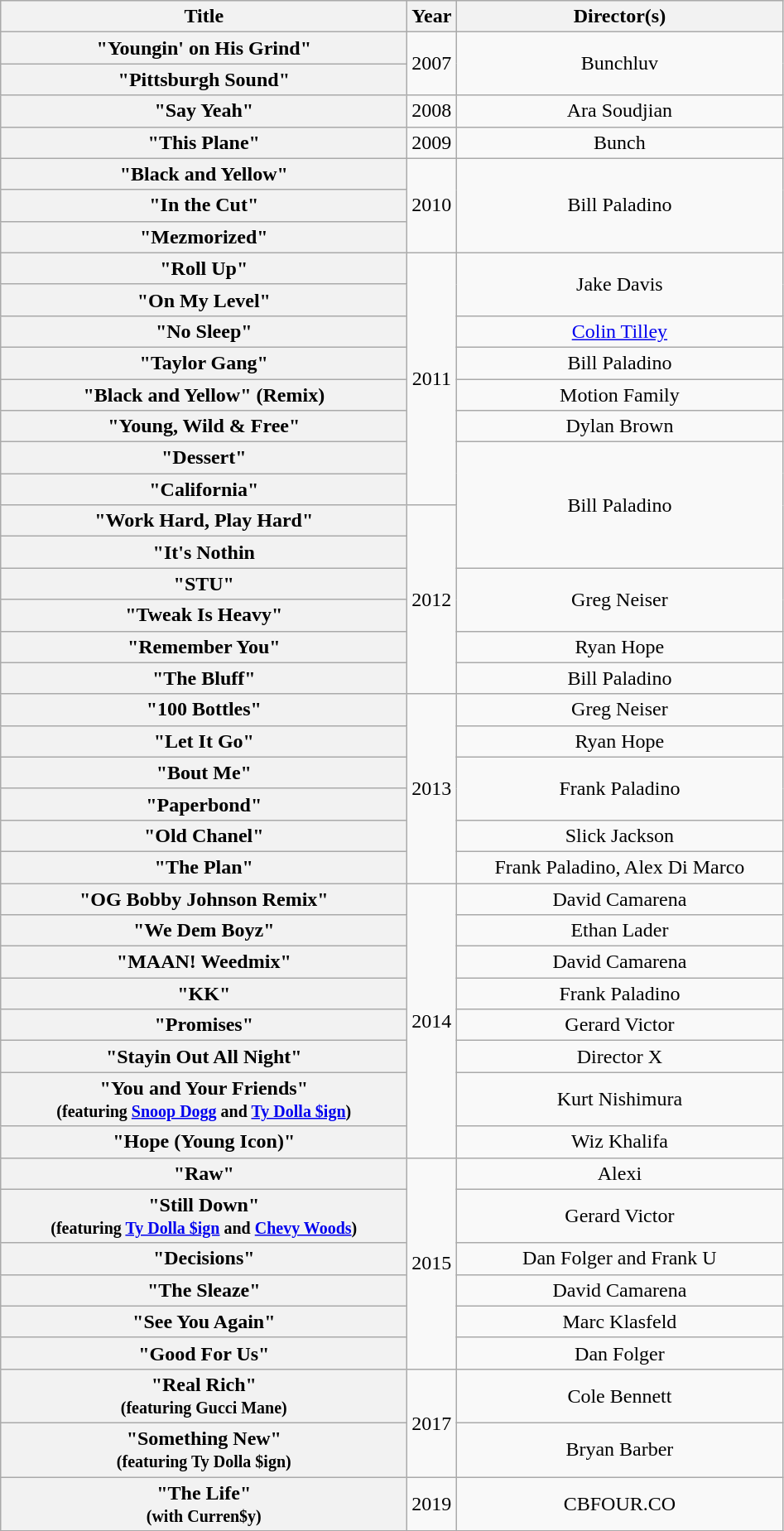<table class="wikitable plainrowheaders" style="text-align:center;">
<tr>
<th scope="col" style="width:20em;">Title</th>
<th scope="col" style="width:1em;">Year</th>
<th scope="col" style="width:16em;">Director(s)</th>
</tr>
<tr>
<th scope="row">"Youngin' on His Grind"</th>
<td rowspan="2">2007</td>
<td rowspan="2">Bunchluv</td>
</tr>
<tr>
<th scope="row">"Pittsburgh Sound"</th>
</tr>
<tr>
<th scope="row">"Say Yeah"</th>
<td>2008</td>
<td>Ara Soudjian</td>
</tr>
<tr>
<th scope="row">"This Plane"</th>
<td>2009</td>
<td>Bunch</td>
</tr>
<tr>
<th scope="row">"Black and Yellow"</th>
<td rowspan="3">2010</td>
<td rowspan="3">Bill Paladino</td>
</tr>
<tr>
<th scope="row">"In the Cut"</th>
</tr>
<tr>
<th scope="row">"Mezmorized"</th>
</tr>
<tr>
<th scope="row">"Roll Up"</th>
<td rowspan="8">2011</td>
<td rowspan="2">Jake Davis</td>
</tr>
<tr>
<th scope="row">"On My Level"<br></th>
</tr>
<tr>
<th scope="row">"No Sleep"</th>
<td><a href='#'>Colin Tilley</a></td>
</tr>
<tr>
<th scope="row">"Taylor Gang"</th>
<td>Bill Paladino</td>
</tr>
<tr>
<th scope="row">"Black and Yellow" (Remix)<br></th>
<td>Motion Family</td>
</tr>
<tr>
<th scope="row">"Young, Wild & Free"<br></th>
<td>Dylan Brown</td>
</tr>
<tr>
<th scope="row">"Dessert"</th>
<td rowspan="4">Bill Paladino</td>
</tr>
<tr>
<th scope="row">"California"</th>
</tr>
<tr>
<th scope="row">"Work Hard, Play Hard"</th>
<td rowspan="6">2012</td>
</tr>
<tr>
<th scope="row">"It's Nothin<br></th>
</tr>
<tr>
<th scope="row">"STU"</th>
<td rowspan="2">Greg Neiser</td>
</tr>
<tr>
<th scope="row">"Tweak Is Heavy"</th>
</tr>
<tr>
<th scope="row">"Remember You"<br></th>
<td>Ryan Hope</td>
</tr>
<tr>
<th scope="row">"The Bluff"<br></th>
<td>Bill Paladino</td>
</tr>
<tr>
<th scope="row">"100 Bottles"</th>
<td rowspan="6">2013</td>
<td>Greg Neiser</td>
</tr>
<tr>
<th scope="row">"Let It Go"<br></th>
<td>Ryan Hope</td>
</tr>
<tr>
<th scope="row">"Bout Me"<br></th>
<td rowspan="2">Frank Paladino</td>
</tr>
<tr>
<th scope="row">"Paperbond"</th>
</tr>
<tr>
<th scope="row">"Old Chanel"<br></th>
<td>Slick Jackson</td>
</tr>
<tr>
<th scope="row">"The Plan"<br></th>
<td>Frank Paladino, Alex Di Marco</td>
</tr>
<tr>
<th scope="row">"OG Bobby Johnson Remix"<br></th>
<td rowspan="8">2014</td>
<td>David Camarena</td>
</tr>
<tr>
<th scope="row">"We Dem Boyz"</th>
<td>Ethan Lader</td>
</tr>
<tr>
<th scope="row">"MAAN! Weedmix"</th>
<td>David Camarena</td>
</tr>
<tr>
<th scope="row">"KK"<br></th>
<td>Frank Paladino</td>
</tr>
<tr>
<th scope="row">"Promises"</th>
<td>Gerard Victor</td>
</tr>
<tr>
<th scope="row">"Stayin Out All Night"</th>
<td>Director X</td>
</tr>
<tr>
<th scope="row">"You and Your Friends"<br><small>(featuring <a href='#'>Snoop Dogg</a> and <a href='#'>Ty Dolla $ign</a>)</small></th>
<td>Kurt Nishimura</td>
</tr>
<tr>
<th scope="row">"Hope (Young Icon)"</th>
<td>Wiz Khalifa</td>
</tr>
<tr>
<th scope="row">"Raw"</th>
<td rowspan="6">2015</td>
<td>Alexi</td>
</tr>
<tr>
<th scope="row">"Still Down"<br><small>(featuring <a href='#'>Ty Dolla $ign</a> and <a href='#'>Chevy Woods</a>)</small></th>
<td>Gerard Victor</td>
</tr>
<tr>
<th scope="row">"Decisions"</th>
<td>Dan Folger and Frank U</td>
</tr>
<tr>
<th scope="row">"The Sleaze"</th>
<td>David Camarena</td>
</tr>
<tr>
<th scope="row">"See You Again"</th>
<td>Marc Klasfeld</td>
</tr>
<tr>
<th scope="row">"Good For Us"</th>
<td>Dan Folger</td>
</tr>
<tr>
<th scope="row">"Real Rich"<br><small>(featuring Gucci Mane)</small></th>
<td rowspan="2">2017</td>
<td>Cole Bennett</td>
</tr>
<tr>
<th scope="row">"Something New"<br><small>(featuring Ty Dolla $ign)</small></th>
<td>Bryan Barber</td>
</tr>
<tr>
<th scope="row">"The Life"<br><small>(with Curren$y)</small></th>
<td rowspan="1">2019</td>
<td>CBFOUR.CO</td>
</tr>
<tr>
</tr>
</table>
